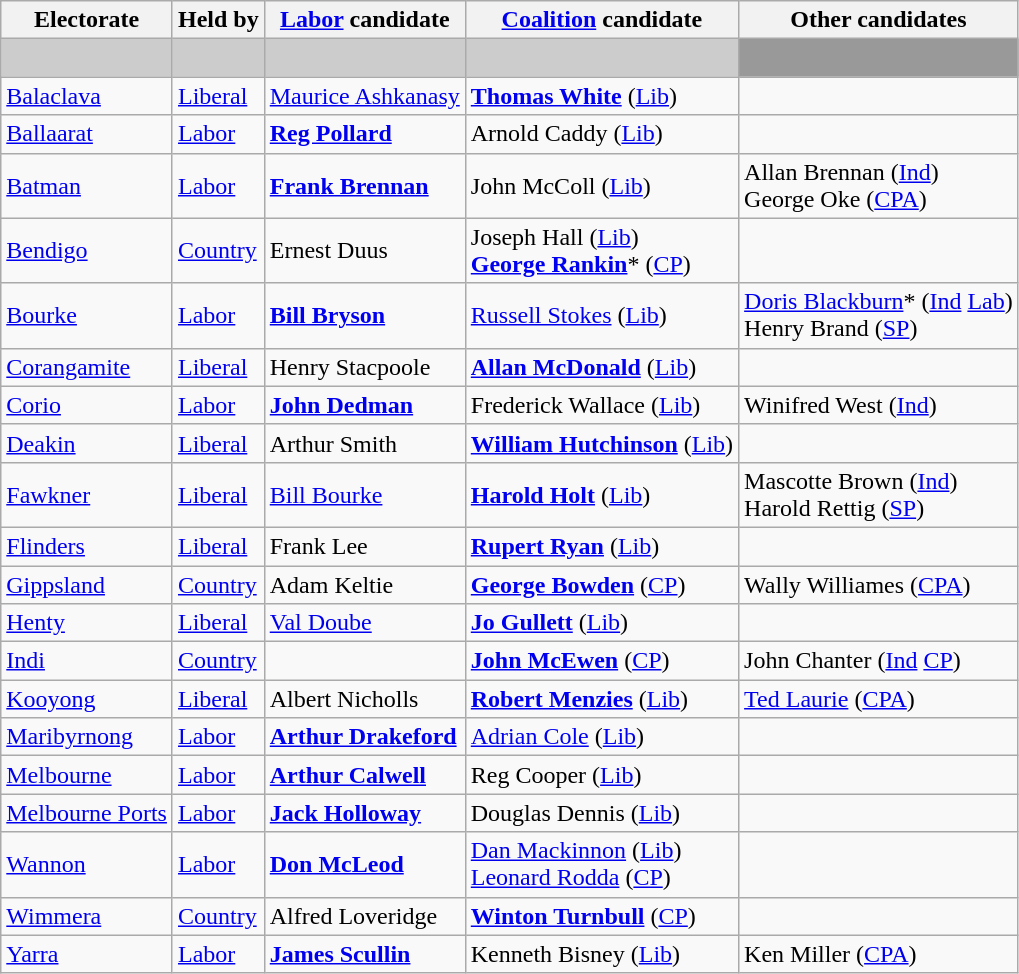<table class="wikitable">
<tr>
<th>Electorate</th>
<th>Held by</th>
<th><a href='#'>Labor</a> candidate</th>
<th><a href='#'>Coalition</a> candidate</th>
<th>Other candidates</th>
</tr>
<tr bgcolor="#cccccc">
<td></td>
<td></td>
<td></td>
<td></td>
<td bgcolor="#999999"> </td>
</tr>
<tr>
<td><a href='#'>Balaclava</a></td>
<td><a href='#'>Liberal</a></td>
<td><a href='#'>Maurice Ashkanasy</a></td>
<td><strong><a href='#'>Thomas White</a></strong> (<a href='#'>Lib</a>)</td>
<td></td>
</tr>
<tr>
<td><a href='#'>Ballaarat</a></td>
<td><a href='#'>Labor</a></td>
<td><strong><a href='#'>Reg Pollard</a></strong></td>
<td>Arnold Caddy (<a href='#'>Lib</a>)</td>
<td></td>
</tr>
<tr>
<td><a href='#'>Batman</a></td>
<td><a href='#'>Labor</a></td>
<td><strong><a href='#'>Frank Brennan</a></strong></td>
<td>John McColl (<a href='#'>Lib</a>)</td>
<td>Allan Brennan (<a href='#'>Ind</a>)<br>George Oke (<a href='#'>CPA</a>)</td>
</tr>
<tr>
<td><a href='#'>Bendigo</a></td>
<td><a href='#'>Country</a></td>
<td>Ernest Duus</td>
<td>Joseph Hall (<a href='#'>Lib</a>)<br><strong><a href='#'>George Rankin</a></strong>* (<a href='#'>CP</a>)</td>
<td></td>
</tr>
<tr>
<td><a href='#'>Bourke</a></td>
<td><a href='#'>Labor</a></td>
<td><strong><a href='#'>Bill Bryson</a></strong></td>
<td><a href='#'>Russell Stokes</a> (<a href='#'>Lib</a>)</td>
<td><a href='#'>Doris Blackburn</a>* (<a href='#'>Ind</a> <a href='#'>Lab</a>)<br>Henry Brand (<a href='#'>SP</a>)</td>
</tr>
<tr>
<td><a href='#'>Corangamite</a></td>
<td><a href='#'>Liberal</a></td>
<td>Henry Stacpoole</td>
<td><strong><a href='#'>Allan McDonald</a></strong> (<a href='#'>Lib</a>)</td>
<td></td>
</tr>
<tr>
<td><a href='#'>Corio</a></td>
<td><a href='#'>Labor</a></td>
<td><strong><a href='#'>John Dedman</a></strong></td>
<td>Frederick Wallace (<a href='#'>Lib</a>)</td>
<td>Winifred West (<a href='#'>Ind</a>)</td>
</tr>
<tr>
<td><a href='#'>Deakin</a></td>
<td><a href='#'>Liberal</a></td>
<td>Arthur Smith</td>
<td><strong><a href='#'>William Hutchinson</a></strong> (<a href='#'>Lib</a>)</td>
<td></td>
</tr>
<tr>
<td><a href='#'>Fawkner</a></td>
<td><a href='#'>Liberal</a></td>
<td><a href='#'>Bill Bourke</a></td>
<td><strong><a href='#'>Harold Holt</a></strong> (<a href='#'>Lib</a>)</td>
<td>Mascotte Brown (<a href='#'>Ind</a>)<br>Harold Rettig (<a href='#'>SP</a>)</td>
</tr>
<tr>
<td><a href='#'>Flinders</a></td>
<td><a href='#'>Liberal</a></td>
<td>Frank Lee</td>
<td><strong><a href='#'>Rupert Ryan</a></strong> (<a href='#'>Lib</a>)</td>
<td></td>
</tr>
<tr>
<td><a href='#'>Gippsland</a></td>
<td><a href='#'>Country</a></td>
<td>Adam Keltie</td>
<td><strong><a href='#'>George Bowden</a></strong> (<a href='#'>CP</a>)</td>
<td>Wally Williames (<a href='#'>CPA</a>)</td>
</tr>
<tr>
<td><a href='#'>Henty</a></td>
<td><a href='#'>Liberal</a></td>
<td><a href='#'>Val Doube</a></td>
<td><strong><a href='#'>Jo Gullett</a></strong> (<a href='#'>Lib</a>)</td>
<td></td>
</tr>
<tr>
<td><a href='#'>Indi</a></td>
<td><a href='#'>Country</a></td>
<td></td>
<td><strong><a href='#'>John McEwen</a></strong> (<a href='#'>CP</a>)</td>
<td>John Chanter (<a href='#'>Ind</a> <a href='#'>CP</a>)</td>
</tr>
<tr>
<td><a href='#'>Kooyong</a></td>
<td><a href='#'>Liberal</a></td>
<td>Albert Nicholls</td>
<td><strong><a href='#'>Robert Menzies</a></strong> (<a href='#'>Lib</a>)</td>
<td><a href='#'>Ted Laurie</a> (<a href='#'>CPA</a>)</td>
</tr>
<tr>
<td><a href='#'>Maribyrnong</a></td>
<td><a href='#'>Labor</a></td>
<td><strong><a href='#'>Arthur Drakeford</a></strong></td>
<td><a href='#'>Adrian Cole</a> (<a href='#'>Lib</a>)</td>
<td></td>
</tr>
<tr>
<td><a href='#'>Melbourne</a></td>
<td><a href='#'>Labor</a></td>
<td><strong><a href='#'>Arthur Calwell</a></strong></td>
<td>Reg Cooper (<a href='#'>Lib</a>)</td>
<td></td>
</tr>
<tr>
<td><a href='#'>Melbourne Ports</a></td>
<td><a href='#'>Labor</a></td>
<td><strong><a href='#'>Jack Holloway</a></strong></td>
<td>Douglas Dennis (<a href='#'>Lib</a>)</td>
<td></td>
</tr>
<tr>
<td><a href='#'>Wannon</a></td>
<td><a href='#'>Labor</a></td>
<td><strong><a href='#'>Don McLeod</a></strong></td>
<td><a href='#'>Dan Mackinnon</a> (<a href='#'>Lib</a>)<br><a href='#'>Leonard Rodda</a> (<a href='#'>CP</a>)</td>
<td></td>
</tr>
<tr>
<td><a href='#'>Wimmera</a></td>
<td><a href='#'>Country</a></td>
<td>Alfred Loveridge</td>
<td><strong><a href='#'>Winton Turnbull</a></strong> (<a href='#'>CP</a>)</td>
<td></td>
</tr>
<tr>
<td><a href='#'>Yarra</a></td>
<td><a href='#'>Labor</a></td>
<td><strong><a href='#'>James Scullin</a></strong></td>
<td>Kenneth Bisney (<a href='#'>Lib</a>)</td>
<td>Ken Miller (<a href='#'>CPA</a>)</td>
</tr>
</table>
